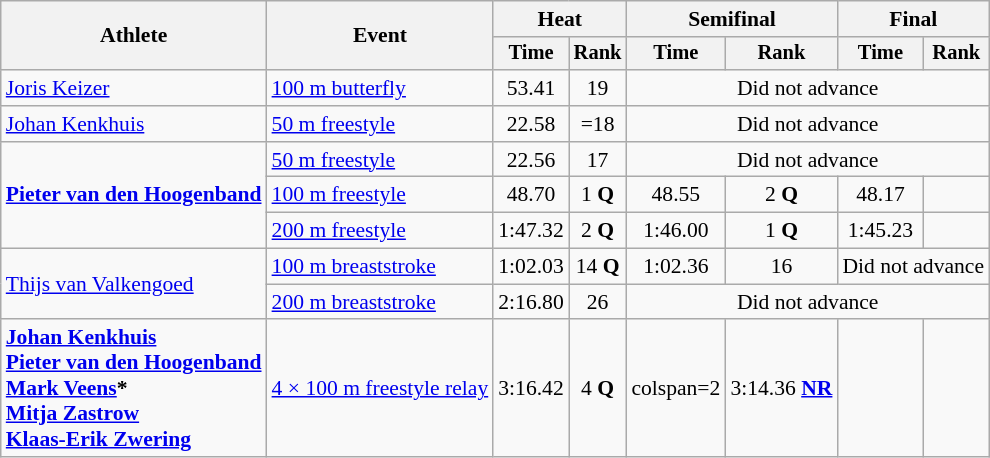<table class=wikitable style="font-size:90%">
<tr>
<th rowspan="2">Athlete</th>
<th rowspan="2">Event</th>
<th colspan="2">Heat</th>
<th colspan="2">Semifinal</th>
<th colspan="2">Final</th>
</tr>
<tr style="font-size:95%">
<th>Time</th>
<th>Rank</th>
<th>Time</th>
<th>Rank</th>
<th>Time</th>
<th>Rank</th>
</tr>
<tr align=center>
<td align=left><a href='#'>Joris Keizer</a></td>
<td align=left><a href='#'>100 m butterfly</a></td>
<td>53.41</td>
<td>19</td>
<td colspan=4>Did not advance</td>
</tr>
<tr align=center>
<td align=left><a href='#'>Johan Kenkhuis</a></td>
<td align=left><a href='#'>50 m freestyle</a></td>
<td>22.58</td>
<td>=18</td>
<td colspan=4>Did not advance</td>
</tr>
<tr align=center>
<td align=left rowspan=3><strong><a href='#'>Pieter van den Hoogenband</a></strong></td>
<td align=left><a href='#'>50 m freestyle</a></td>
<td>22.56</td>
<td>17</td>
<td colspan=4>Did not advance</td>
</tr>
<tr align=center>
<td align=left><a href='#'>100 m freestyle</a></td>
<td>48.70</td>
<td>1 <strong>Q</strong></td>
<td>48.55</td>
<td>2 <strong>Q</strong></td>
<td>48.17</td>
<td></td>
</tr>
<tr align=center>
<td align=left><a href='#'>200 m freestyle</a></td>
<td>1:47.32</td>
<td>2 <strong>Q</strong></td>
<td>1:46.00</td>
<td>1 <strong>Q</strong></td>
<td>1:45.23</td>
<td></td>
</tr>
<tr align=center>
<td align=left rowspan=2><a href='#'>Thijs van Valkengoed</a></td>
<td align=left><a href='#'>100 m breaststroke</a></td>
<td>1:02.03</td>
<td>14 <strong>Q</strong></td>
<td>1:02.36</td>
<td>16</td>
<td colspan=2>Did not advance</td>
</tr>
<tr align=center>
<td align=left><a href='#'>200 m breaststroke</a></td>
<td>2:16.80</td>
<td>26</td>
<td colspan=4>Did not advance</td>
</tr>
<tr align=center>
<td align=left><strong><a href='#'>Johan Kenkhuis</a><br><a href='#'>Pieter van den Hoogenband</a><br><a href='#'>Mark Veens</a>*<br><a href='#'>Mitja Zastrow</a><br><a href='#'>Klaas-Erik Zwering</a></strong></td>
<td align=left><a href='#'>4 × 100 m freestyle relay</a></td>
<td>3:16.42</td>
<td>4 <strong>Q</strong></td>
<td>colspan=2 </td>
<td>3:14.36 <strong><a href='#'>NR</a></strong></td>
<td></td>
</tr>
</table>
